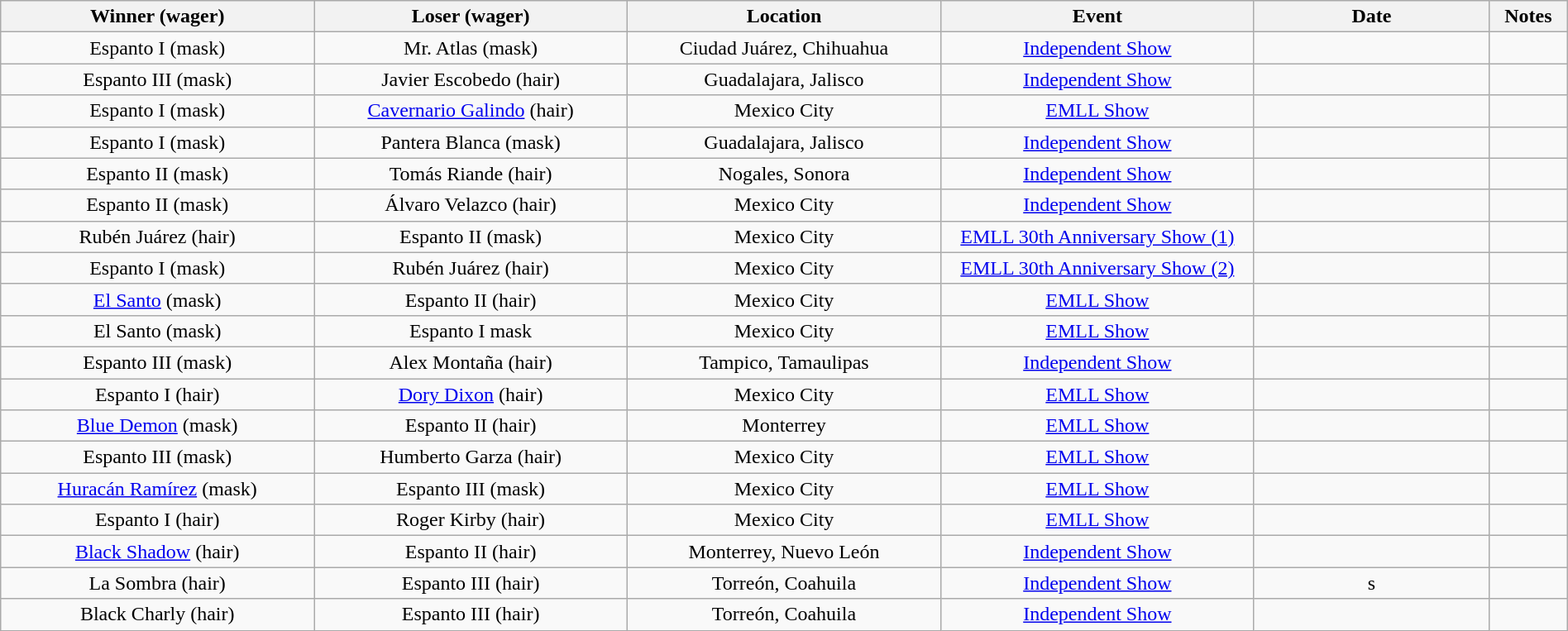<table class="wikitable sortable" width=100%  style="text-align: center">
<tr>
<th width=20% scope="col">Winner (wager)</th>
<th width=20% scope="col">Loser (wager)</th>
<th width=20% scope="col">Location</th>
<th width=20% scope="col">Event</th>
<th width=15% scope="col">Date</th>
<th class="unsortable" width=5% scope="col">Notes</th>
</tr>
<tr>
<td>Espanto I (mask)</td>
<td>Mr. Atlas (mask)</td>
<td>Ciudad Juárez, Chihuahua</td>
<td><a href='#'>Independent Show</a></td>
<td></td>
<td></td>
</tr>
<tr>
<td>Espanto III (mask)</td>
<td>Javier Escobedo (hair)</td>
<td>Guadalajara, Jalisco</td>
<td><a href='#'>Independent Show</a></td>
<td></td>
<td></td>
</tr>
<tr>
<td>Espanto I (mask)</td>
<td><a href='#'>Cavernario Galindo</a> (hair)</td>
<td>Mexico City</td>
<td><a href='#'>EMLL Show</a></td>
<td></td>
<td></td>
</tr>
<tr>
<td>Espanto I (mask)</td>
<td>Pantera Blanca (mask)</td>
<td>Guadalajara, Jalisco</td>
<td><a href='#'>Independent Show</a></td>
<td></td>
<td></td>
</tr>
<tr>
<td>Espanto II (mask)</td>
<td>Tomás Riande (hair)</td>
<td>Nogales, Sonora</td>
<td><a href='#'>Independent Show</a></td>
<td></td>
<td></td>
</tr>
<tr>
<td>Espanto II (mask)</td>
<td>Álvaro Velazco (hair)</td>
<td>Mexico City</td>
<td><a href='#'>Independent Show</a></td>
<td></td>
<td></td>
</tr>
<tr>
<td>Rubén Juárez (hair)</td>
<td>Espanto II (mask)</td>
<td>Mexico City</td>
<td><a href='#'>EMLL 30th Anniversary Show (1)</a></td>
<td></td>
<td></td>
</tr>
<tr>
<td>Espanto I (mask)</td>
<td>Rubén Juárez (hair)</td>
<td>Mexico City</td>
<td><a href='#'>EMLL 30th Anniversary Show (2)</a></td>
<td></td>
<td></td>
</tr>
<tr>
<td><a href='#'>El Santo</a> (mask)</td>
<td>Espanto II (hair)</td>
<td>Mexico City</td>
<td><a href='#'>EMLL Show</a></td>
<td></td>
<td></td>
</tr>
<tr>
<td>El Santo (mask)</td>
<td>Espanto I mask</td>
<td>Mexico City</td>
<td><a href='#'>EMLL Show</a></td>
<td></td>
<td></td>
</tr>
<tr>
<td>Espanto III (mask)</td>
<td>Alex Montaña (hair)</td>
<td>Tampico, Tamaulipas</td>
<td><a href='#'>Independent Show</a></td>
<td></td>
<td></td>
</tr>
<tr>
<td>Espanto I (hair)</td>
<td><a href='#'>Dory Dixon</a> (hair)</td>
<td>Mexico City</td>
<td><a href='#'>EMLL Show</a></td>
<td></td>
<td></td>
</tr>
<tr>
<td><a href='#'>Blue Demon</a> (mask)</td>
<td>Espanto II (hair)</td>
<td>Monterrey</td>
<td><a href='#'>EMLL Show</a></td>
<td></td>
<td></td>
</tr>
<tr>
<td>Espanto III (mask)</td>
<td>Humberto Garza (hair)</td>
<td>Mexico City</td>
<td><a href='#'>EMLL Show</a></td>
<td></td>
<td></td>
</tr>
<tr>
<td><a href='#'>Huracán Ramírez</a> (mask)</td>
<td>Espanto III (mask)</td>
<td>Mexico City</td>
<td><a href='#'>EMLL Show</a></td>
<td></td>
<td></td>
</tr>
<tr>
<td>Espanto I (hair)</td>
<td>Roger Kirby (hair)</td>
<td>Mexico City</td>
<td><a href='#'>EMLL Show</a></td>
<td></td>
<td></td>
</tr>
<tr>
<td><a href='#'>Black Shadow</a> (hair)</td>
<td>Espanto II (hair)</td>
<td>Monterrey, Nuevo León</td>
<td><a href='#'>Independent Show</a></td>
<td></td>
<td></td>
</tr>
<tr>
<td>La Sombra (hair)</td>
<td>Espanto III (hair)</td>
<td>Torreón, Coahuila</td>
<td><a href='#'>Independent Show</a></td>
<td>s</td>
<td></td>
</tr>
<tr>
<td>Black Charly (hair)</td>
<td>Espanto III (hair)</td>
<td>Torreón, Coahuila</td>
<td><a href='#'>Independent Show</a></td>
<td></td>
<td></td>
</tr>
</table>
